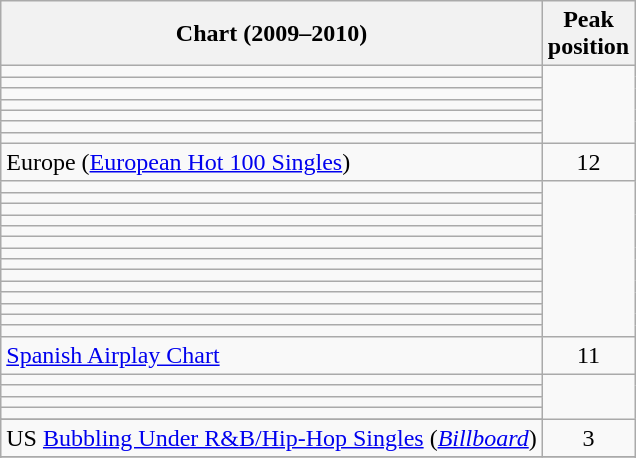<table class="wikitable sortable">
<tr>
<th>Chart (2009–2010)</th>
<th>Peak<br>position</th>
</tr>
<tr>
<td></td>
</tr>
<tr>
<td></td>
</tr>
<tr>
<td></td>
</tr>
<tr>
<td></td>
</tr>
<tr>
<td></td>
</tr>
<tr>
<td></td>
</tr>
<tr>
<td></td>
</tr>
<tr>
<td>Europe (<a href='#'>European Hot 100 Singles</a>)</td>
<td style="text-align:center;">12</td>
</tr>
<tr>
<td></td>
</tr>
<tr>
<td></td>
</tr>
<tr>
<td></td>
</tr>
<tr>
<td></td>
</tr>
<tr>
<td></td>
</tr>
<tr>
<td></td>
</tr>
<tr>
<td></td>
</tr>
<tr>
<td></td>
</tr>
<tr>
<td></td>
</tr>
<tr>
<td></td>
</tr>
<tr>
<td></td>
</tr>
<tr>
<td></td>
</tr>
<tr>
<td></td>
</tr>
<tr>
<td></td>
</tr>
<tr>
<td><a href='#'>Spanish Airplay Chart</a></td>
<td style="text-align:center;">11</td>
</tr>
<tr>
<td></td>
</tr>
<tr>
<td></td>
</tr>
<tr>
<td></td>
</tr>
<tr>
<td></td>
</tr>
<tr>
</tr>
<tr>
</tr>
<tr>
<td>US <a href='#'>Bubbling Under R&B/Hip-Hop Singles</a> (<em><a href='#'>Billboard</a></em>)</td>
<td style="text-align:center;">3</td>
</tr>
<tr>
</tr>
<tr>
</tr>
<tr>
</tr>
</table>
